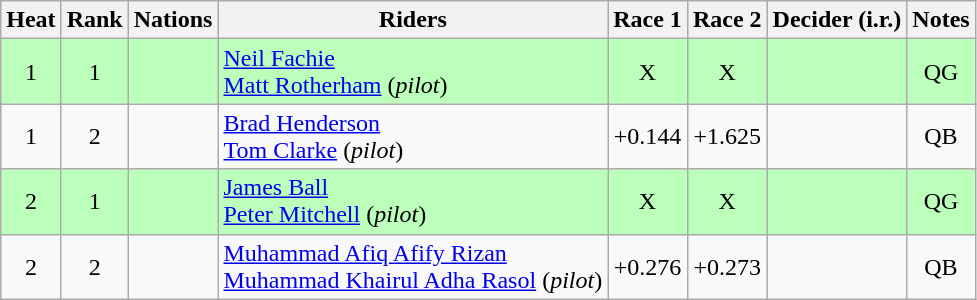<table class="wikitable sortable" style="text-align:center">
<tr>
<th>Heat</th>
<th>Rank</th>
<th>Nations</th>
<th>Riders</th>
<th>Race 1</th>
<th>Race 2</th>
<th>Decider (i.r.)</th>
<th>Notes</th>
</tr>
<tr bgcolor=bbffbb>
<td>1</td>
<td>1</td>
<td align="left"></td>
<td align="left"><a href='#'>Neil Fachie</a><br><a href='#'>Matt Rotherham</a> (<em>pilot</em>)</td>
<td>X</td>
<td>X</td>
<td></td>
<td>QG</td>
</tr>
<tr>
<td>1</td>
<td>2</td>
<td align="left"></td>
<td align="left"><a href='#'>Brad Henderson</a><br><a href='#'>Tom Clarke</a> (<em>pilot</em>)</td>
<td>+0.144</td>
<td>+1.625</td>
<td></td>
<td>QB</td>
</tr>
<tr bgcolor=bbffbb>
<td>2</td>
<td>1</td>
<td align="left"></td>
<td align="left"><a href='#'>James Ball</a><br><a href='#'>Peter Mitchell</a> (<em>pilot</em>)</td>
<td>X</td>
<td>X</td>
<td></td>
<td>QG</td>
</tr>
<tr>
<td>2</td>
<td>2</td>
<td align="left"></td>
<td align="left"><a href='#'>Muhammad Afiq Afify Rizan</a><br><a href='#'>Muhammad Khairul Adha Rasol</a> (<em>pilot</em>)</td>
<td>+0.276</td>
<td>+0.273</td>
<td></td>
<td>QB</td>
</tr>
</table>
